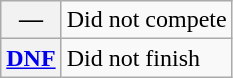<table class="wikitable">
<tr>
<th scope="row">—</th>
<td>Did not compete</td>
</tr>
<tr>
<th scope="row"><a href='#'>DNF</a></th>
<td>Did not finish</td>
</tr>
</table>
